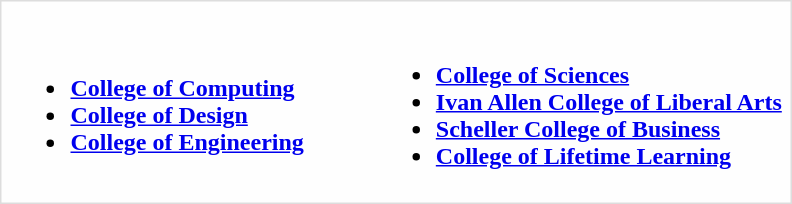<table style="border:1px solid #ddd; background:#fefefe; padding:3px; margin:0;">
<tr>
<td><br><ul><li><strong><a href='#'>College of Computing</a></strong></li><li><strong><a href='#'>College of Design</a></strong></li><li><strong><a href='#'>College of Engineering</a></strong></li></ul></td>
<td style="width:40px;"></td>
<td><br><ul><li><strong><a href='#'>College of Sciences</a></strong></li><li><strong><a href='#'>Ivan Allen College of Liberal Arts</a></strong></li><li><strong><a href='#'>Scheller College of Business</a></strong></li><li><strong><a href='#'>College of Lifetime Learning</a></strong></li></ul></td>
</tr>
</table>
